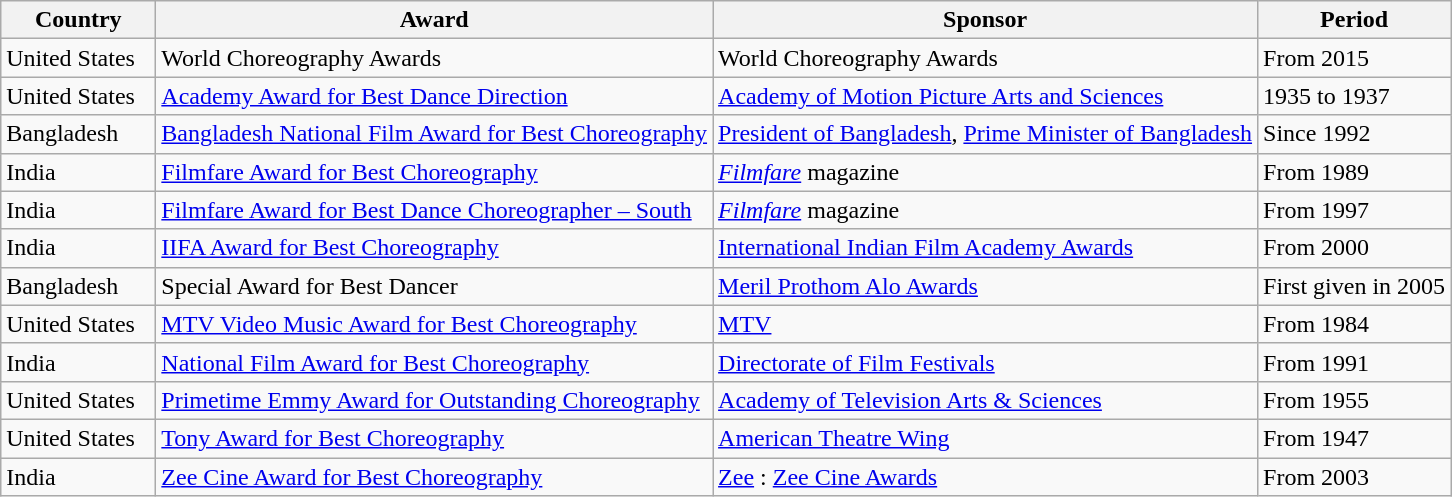<table class="wikitable sortable">
<tr>
<th style="width:6em;">Country</th>
<th>Award</th>
<th>Sponsor</th>
<th>Period</th>
</tr>
<tr>
<td>United States</td>
<td>World Choreography Awards</td>
<td>World Choreography Awards</td>
<td>From 2015</td>
</tr>
<tr>
<td>United States</td>
<td><a href='#'>Academy Award for Best Dance Direction</a></td>
<td><a href='#'>Academy of Motion Picture Arts and Sciences</a></td>
<td>1935 to 1937</td>
</tr>
<tr>
<td>Bangladesh</td>
<td><a href='#'>Bangladesh National Film Award for Best Choreography</a></td>
<td><a href='#'>President of Bangladesh</a>, <a href='#'>Prime Minister of Bangladesh</a></td>
<td>Since 1992</td>
</tr>
<tr>
<td>India</td>
<td><a href='#'>Filmfare Award for Best Choreography</a></td>
<td><em><a href='#'>Filmfare</a></em> magazine</td>
<td>From 1989</td>
</tr>
<tr>
<td>India</td>
<td><a href='#'>Filmfare Award for Best Dance Choreographer – South</a></td>
<td><em><a href='#'>Filmfare</a></em> magazine</td>
<td>From 1997</td>
</tr>
<tr>
<td>India</td>
<td><a href='#'>IIFA Award for Best Choreography</a></td>
<td><a href='#'>International Indian Film Academy Awards</a></td>
<td>From 2000</td>
</tr>
<tr>
<td>Bangladesh</td>
<td>Special Award for Best Dancer</td>
<td><a href='#'>Meril Prothom Alo Awards</a></td>
<td>First given in 2005</td>
</tr>
<tr>
<td>United States</td>
<td><a href='#'>MTV Video Music Award for Best Choreography</a></td>
<td><a href='#'>MTV</a></td>
<td>From 1984</td>
</tr>
<tr>
<td>India</td>
<td><a href='#'>National Film Award for Best Choreography</a></td>
<td><a href='#'>Directorate of Film Festivals</a></td>
<td>From 1991</td>
</tr>
<tr>
<td>United States</td>
<td><a href='#'>Primetime Emmy Award for Outstanding Choreography</a></td>
<td><a href='#'>Academy of Television Arts & Sciences</a></td>
<td>From 1955</td>
</tr>
<tr>
<td>United States</td>
<td><a href='#'>Tony Award for Best Choreography</a></td>
<td><a href='#'>American Theatre Wing</a></td>
<td>From 1947</td>
</tr>
<tr>
<td>India</td>
<td><a href='#'>Zee Cine Award for Best Choreography</a></td>
<td><a href='#'>Zee</a> : <a href='#'>Zee Cine Awards</a></td>
<td>From 2003</td>
</tr>
</table>
